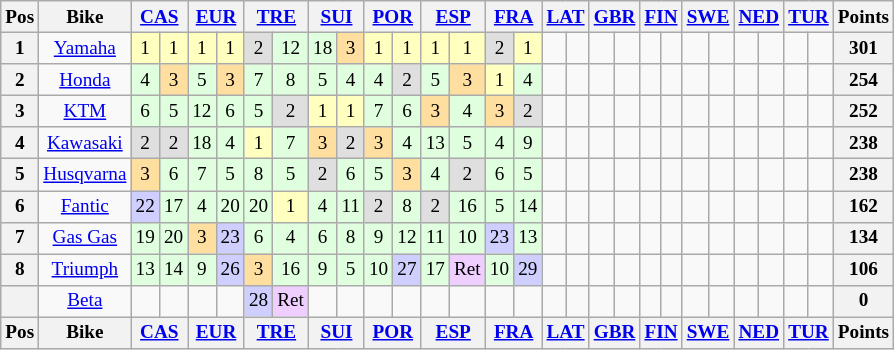<table class="wikitable" style="font-size: 80%; text-align:center">
<tr valign="top">
<th valign="middle">Pos</th>
<th valign="middle">Bike</th>
<th colspan=2><a href='#'>CAS</a><br></th>
<th colspan=2><a href='#'>EUR</a><br></th>
<th colspan=2><a href='#'>TRE</a><br></th>
<th colspan=2><a href='#'>SUI</a><br></th>
<th colspan=2><a href='#'>POR</a><br></th>
<th colspan=2><a href='#'>ESP</a><br></th>
<th colspan=2><a href='#'>FRA</a><br></th>
<th colspan=2><a href='#'>LAT</a><br></th>
<th colspan=2><a href='#'>GBR</a><br></th>
<th colspan=2><a href='#'>FIN</a><br></th>
<th colspan=2><a href='#'>SWE</a><br></th>
<th colspan=2><a href='#'>NED</a><br></th>
<th colspan=2><a href='#'>TUR</a><br></th>
<th valign="middle">Points</th>
</tr>
<tr>
<th>1</th>
<td><a href='#'>Yamaha</a></td>
<td style="background:#ffffbf;">1</td>
<td style="background:#ffffbf;">1</td>
<td style="background:#ffffbf;">1</td>
<td style="background:#ffffbf;">1</td>
<td style="background:#dfdfdf;">2</td>
<td style="background:#dfffdf;">12</td>
<td style="background:#dfffdf;">18</td>
<td style="background:#ffdf9f;">3</td>
<td style="background:#ffffbf;">1</td>
<td style="background:#ffffbf;">1</td>
<td style="background:#ffffbf;">1</td>
<td style="background:#ffffbf;">1</td>
<td style="background:#dfdfdf;">2</td>
<td style="background:#ffffbf;">1</td>
<td></td>
<td></td>
<td></td>
<td></td>
<td></td>
<td></td>
<td></td>
<td></td>
<td></td>
<td></td>
<td></td>
<td></td>
<th>301</th>
</tr>
<tr>
<th>2</th>
<td><a href='#'>Honda</a></td>
<td style="background:#dfffdf;">4</td>
<td style="background:#ffdf9f;">3</td>
<td style="background:#dfffdf;">5</td>
<td style="background:#ffdf9f;">3</td>
<td style="background:#dfffdf;">7</td>
<td style="background:#dfffdf;">8</td>
<td style="background:#dfffdf;">5</td>
<td style="background:#dfffdf;">4</td>
<td style="background:#dfffdf;">4</td>
<td style="background:#dfdfdf;">2</td>
<td style="background:#dfffdf;">5</td>
<td style="background:#ffdf9f;">3</td>
<td style="background:#ffffbf;">1</td>
<td style="background:#dfffdf;">4</td>
<td></td>
<td></td>
<td></td>
<td></td>
<td></td>
<td></td>
<td></td>
<td></td>
<td></td>
<td></td>
<td></td>
<td></td>
<th>254</th>
</tr>
<tr>
<th>3</th>
<td><a href='#'>KTM</a></td>
<td style="background:#dfffdf;">6</td>
<td style="background:#dfffdf;">5</td>
<td style="background:#dfffdf;">12</td>
<td style="background:#dfffdf;">6</td>
<td style="background:#dfffdf;">5</td>
<td style="background:#dfdfdf;">2</td>
<td style="background:#ffffbf;">1</td>
<td style="background:#ffffbf;">1</td>
<td style="background:#dfffdf;">7</td>
<td style="background:#dfffdf;">6</td>
<td style="background:#ffdf9f;">3</td>
<td style="background:#dfffdf;">4</td>
<td style="background:#ffdf9f;">3</td>
<td style="background:#dfdfdf;">2</td>
<td></td>
<td></td>
<td></td>
<td></td>
<td></td>
<td></td>
<td></td>
<td></td>
<td></td>
<td></td>
<td></td>
<td></td>
<th>252</th>
</tr>
<tr>
<th>4</th>
<td><a href='#'>Kawasaki</a></td>
<td style="background:#dfdfdf;">2</td>
<td style="background:#dfdfdf;">2</td>
<td style="background:#dfffdf;">18</td>
<td style="background:#dfffdf;">4</td>
<td style="background:#ffffbf;">1</td>
<td style="background:#dfffdf;">7</td>
<td style="background:#ffdf9f;">3</td>
<td style="background:#dfdfdf;">2</td>
<td style="background:#ffdf9f;">3</td>
<td style="background:#dfffdf;">4</td>
<td style="background:#dfffdf;">13</td>
<td style="background:#dfffdf;">5</td>
<td style="background:#dfffdf;">4</td>
<td style="background:#dfffdf;">9</td>
<td></td>
<td></td>
<td></td>
<td></td>
<td></td>
<td></td>
<td></td>
<td></td>
<td></td>
<td></td>
<td></td>
<td></td>
<th>238</th>
</tr>
<tr>
<th>5</th>
<td><a href='#'>Husqvarna</a></td>
<td style="background:#ffdf9f;">3</td>
<td style="background:#dfffdf;">6</td>
<td style="background:#dfffdf;">7</td>
<td style="background:#dfffdf;">5</td>
<td style="background:#dfffdf;">8</td>
<td style="background:#dfffdf;">5</td>
<td style="background:#dfdfdf;">2</td>
<td style="background:#dfffdf;">6</td>
<td style="background:#dfffdf;">5</td>
<td style="background:#ffdf9f;">3</td>
<td style="background:#dfffdf;">4</td>
<td style="background:#dfdfdf;">2</td>
<td style="background:#dfffdf;">6</td>
<td style="background:#dfffdf;">5</td>
<td></td>
<td></td>
<td></td>
<td></td>
<td></td>
<td></td>
<td></td>
<td></td>
<td></td>
<td></td>
<td></td>
<td></td>
<th>238</th>
</tr>
<tr>
<th>6</th>
<td><a href='#'>Fantic</a></td>
<td style="background:#cfcfff;">22</td>
<td style="background:#dfffdf;">17</td>
<td style="background:#dfffdf;">4</td>
<td style="background:#dfffdf;">20</td>
<td style="background:#dfffdf;">20</td>
<td style="background:#ffffbf;">1</td>
<td style="background:#dfffdf;">4</td>
<td style="background:#dfffdf;">11</td>
<td style="background:#dfdfdf;">2</td>
<td style="background:#dfffdf;">8</td>
<td style="background:#dfdfdf;">2</td>
<td style="background:#dfffdf;">16</td>
<td style="background:#dfffdf;">5</td>
<td style="background:#dfffdf;">14</td>
<td></td>
<td></td>
<td></td>
<td></td>
<td></td>
<td></td>
<td></td>
<td></td>
<td></td>
<td></td>
<td></td>
<td></td>
<th>162</th>
</tr>
<tr>
<th>7</th>
<td><a href='#'>Gas Gas</a></td>
<td style="background:#dfffdf;">19</td>
<td style="background:#dfffdf;">20</td>
<td style="background:#ffdf9f;">3</td>
<td style="background:#cfcfff;">23</td>
<td style="background:#dfffdf;">6</td>
<td style="background:#dfffdf;">4</td>
<td style="background:#dfffdf;">6</td>
<td style="background:#dfffdf;">8</td>
<td style="background:#dfffdf;">9</td>
<td style="background:#dfffdf;">12</td>
<td style="background:#dfffdf;">11</td>
<td style="background:#dfffdf;">10</td>
<td style="background:#cfcfff;">23</td>
<td style="background:#dfffdf;">13</td>
<td></td>
<td></td>
<td></td>
<td></td>
<td></td>
<td></td>
<td></td>
<td></td>
<td></td>
<td></td>
<td></td>
<td></td>
<th>134</th>
</tr>
<tr>
<th>8</th>
<td><a href='#'>Triumph</a></td>
<td style="background:#dfffdf;">13</td>
<td style="background:#dfffdf;">14</td>
<td style="background:#dfffdf;">9</td>
<td style="background:#cfcfff;">26</td>
<td style="background:#ffdf9f;">3</td>
<td style="background:#dfffdf;">16</td>
<td style="background:#dfffdf;">9</td>
<td style="background:#dfffdf;">5</td>
<td style="background:#dfffdf;">10</td>
<td style="background:#cfcfff;">27</td>
<td style="background:#dfffdf;">17</td>
<td style="background:#efcfff;">Ret</td>
<td style="background:#dfffdf;">10</td>
<td style="background:#cfcfff;">29</td>
<td></td>
<td></td>
<td></td>
<td></td>
<td></td>
<td></td>
<td></td>
<td></td>
<td></td>
<td></td>
<td></td>
<td></td>
<th>106</th>
</tr>
<tr>
<th></th>
<td><a href='#'>Beta</a></td>
<td></td>
<td></td>
<td></td>
<td></td>
<td style="background:#cfcfff;">28</td>
<td style="background:#efcfff;">Ret</td>
<td></td>
<td></td>
<td></td>
<td></td>
<td></td>
<td></td>
<td></td>
<td></td>
<td></td>
<td></td>
<td></td>
<td></td>
<td></td>
<td></td>
<td></td>
<td></td>
<td></td>
<td></td>
<td></td>
<td></td>
<th>0</th>
</tr>
<tr valign="top">
<th valign="middle">Pos</th>
<th valign="middle">Bike</th>
<th colspan=2><a href='#'>CAS</a><br></th>
<th colspan=2><a href='#'>EUR</a><br></th>
<th colspan=2><a href='#'>TRE</a><br></th>
<th colspan=2><a href='#'>SUI</a><br></th>
<th colspan=2><a href='#'>POR</a><br></th>
<th colspan=2><a href='#'>ESP</a><br></th>
<th colspan=2><a href='#'>FRA</a><br></th>
<th colspan=2><a href='#'>LAT</a><br></th>
<th colspan=2><a href='#'>GBR</a><br></th>
<th colspan=2><a href='#'>FIN</a><br></th>
<th colspan=2><a href='#'>SWE</a><br></th>
<th colspan=2><a href='#'>NED</a><br></th>
<th colspan=2><a href='#'>TUR</a><br></th>
<th valign="middle">Points</th>
</tr>
</table>
